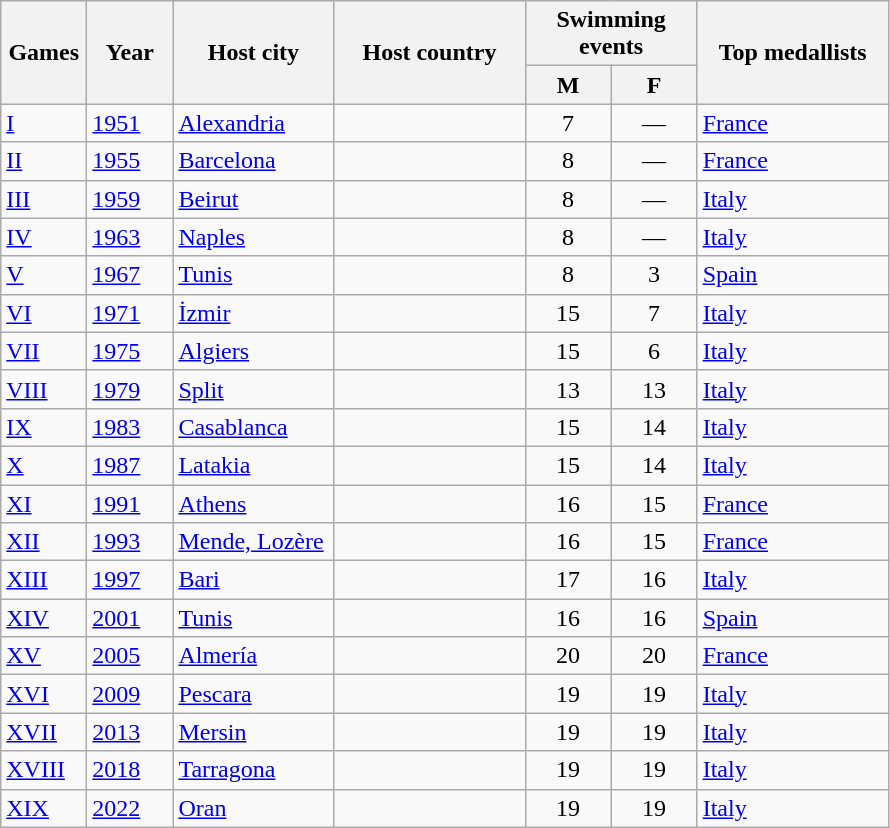<table class="wikitable sortable">
<tr>
<th width=50 rowspan=2>Games</th>
<th width=50 rowspan=2>Year</th>
<th width=100 rowspan=2>Host city</th>
<th width=120 rowspan=2>Host country</th>
<th width=50 colspan=2>Swimming events</th>
<th width=120 rowspan=2>Top medallists</th>
</tr>
<tr>
<th width=50>M</th>
<th width=50>F</th>
</tr>
<tr>
<td><a href='#'>I</a></td>
<td><a href='#'>1951</a></td>
<td><a href='#'>Alexandria</a></td>
<td></td>
<td align=center>7</td>
<td align=center>—</td>
<td> <a href='#'>France</a></td>
</tr>
<tr>
<td><a href='#'>II</a></td>
<td><a href='#'>1955</a></td>
<td><a href='#'>Barcelona</a></td>
<td></td>
<td align=center>8</td>
<td align=center>—</td>
<td> <a href='#'>France</a></td>
</tr>
<tr>
<td><a href='#'>III</a></td>
<td><a href='#'>1959</a></td>
<td><a href='#'>Beirut</a></td>
<td></td>
<td align=center>8</td>
<td align=center>—</td>
<td> <a href='#'>Italy</a></td>
</tr>
<tr>
<td><a href='#'>IV</a></td>
<td><a href='#'>1963</a></td>
<td><a href='#'>Naples</a></td>
<td></td>
<td align=center>8</td>
<td align=center>—</td>
<td> <a href='#'>Italy</a></td>
</tr>
<tr>
<td><a href='#'>V</a></td>
<td><a href='#'>1967</a></td>
<td><a href='#'>Tunis</a></td>
<td></td>
<td align=center>8</td>
<td align=center>3</td>
<td> <a href='#'>Spain</a></td>
</tr>
<tr>
<td><a href='#'>VI</a></td>
<td><a href='#'>1971</a></td>
<td><a href='#'>İzmir</a></td>
<td></td>
<td align=center>15</td>
<td align=center>7</td>
<td> <a href='#'>Italy</a></td>
</tr>
<tr>
<td><a href='#'>VII</a></td>
<td><a href='#'>1975</a></td>
<td><a href='#'>Algiers</a></td>
<td></td>
<td align=center>15</td>
<td align=center>6</td>
<td> <a href='#'>Italy</a></td>
</tr>
<tr>
<td><a href='#'>VIII</a></td>
<td><a href='#'>1979</a></td>
<td><a href='#'>Split</a></td>
<td></td>
<td align=center>13</td>
<td align=center>13</td>
<td> <a href='#'>Italy</a></td>
</tr>
<tr>
<td><a href='#'>IX</a></td>
<td><a href='#'>1983</a></td>
<td><a href='#'>Casablanca</a></td>
<td></td>
<td align=center>15</td>
<td align=center>14</td>
<td> <a href='#'>Italy</a></td>
</tr>
<tr>
<td><a href='#'>X</a></td>
<td><a href='#'>1987</a></td>
<td><a href='#'>Latakia</a></td>
<td></td>
<td align=center>15</td>
<td align=center>14</td>
<td> <a href='#'>Italy</a></td>
</tr>
<tr>
<td><a href='#'>XI</a></td>
<td><a href='#'>1991</a></td>
<td><a href='#'>Athens</a></td>
<td></td>
<td align=center>16</td>
<td align=center>15</td>
<td> <a href='#'>France</a></td>
</tr>
<tr>
<td><a href='#'>XII</a></td>
<td><a href='#'>1993</a></td>
<td><a href='#'>Mende, Lozère</a></td>
<td></td>
<td align=center>16</td>
<td align=center>15</td>
<td> <a href='#'>France</a></td>
</tr>
<tr>
<td><a href='#'>XIII</a></td>
<td><a href='#'>1997</a></td>
<td><a href='#'>Bari</a></td>
<td></td>
<td align=center>17</td>
<td align=center>16</td>
<td> <a href='#'>Italy</a></td>
</tr>
<tr>
<td><a href='#'>XIV</a></td>
<td><a href='#'>2001</a></td>
<td><a href='#'>Tunis</a></td>
<td></td>
<td align=center>16</td>
<td align=center>16</td>
<td> <a href='#'>Spain</a></td>
</tr>
<tr>
<td><a href='#'>XV</a></td>
<td><a href='#'>2005</a></td>
<td><a href='#'>Almería</a></td>
<td></td>
<td align=center>20</td>
<td align=center>20</td>
<td> <a href='#'>France</a></td>
</tr>
<tr>
<td><a href='#'>XVI</a></td>
<td><a href='#'>2009</a></td>
<td><a href='#'>Pescara</a></td>
<td></td>
<td align=center>19</td>
<td align=center>19</td>
<td> <a href='#'>Italy</a></td>
</tr>
<tr>
<td><a href='#'>XVII</a></td>
<td><a href='#'>2013</a></td>
<td><a href='#'>Mersin</a></td>
<td></td>
<td align=center>19</td>
<td align=center>19</td>
<td> <a href='#'>Italy</a></td>
</tr>
<tr>
<td><a href='#'>XVIII</a></td>
<td><a href='#'>2018</a></td>
<td><a href='#'>Tarragona</a></td>
<td></td>
<td align=center>19</td>
<td align=center>19</td>
<td> <a href='#'>Italy</a></td>
</tr>
<tr>
<td><a href='#'>XIX</a></td>
<td><a href='#'>2022</a></td>
<td><a href='#'>Oran</a></td>
<td></td>
<td align=center>19</td>
<td align=center>19</td>
<td> <a href='#'>Italy</a></td>
</tr>
</table>
